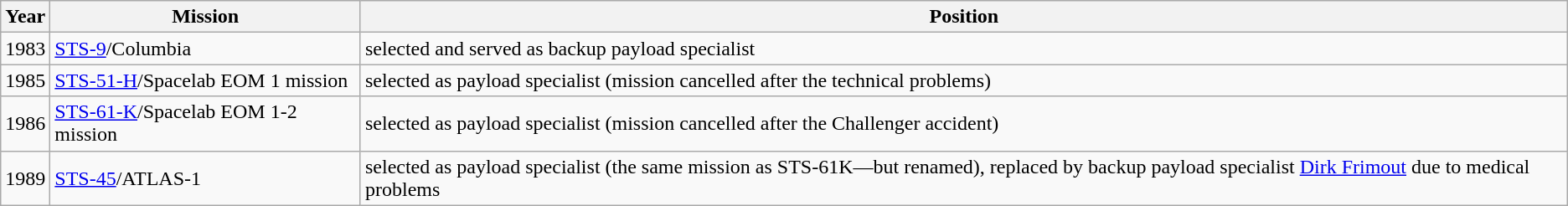<table class="wikitable">
<tr>
<th>Year</th>
<th>Mission</th>
<th>Position</th>
</tr>
<tr>
<td>1983</td>
<td><a href='#'>STS-9</a>/Columbia</td>
<td>selected and served as backup payload specialist</td>
</tr>
<tr>
<td>1985</td>
<td><a href='#'>STS-51-H</a>/Spacelab EOM 1 mission</td>
<td>selected as payload specialist (mission cancelled after the technical problems)</td>
</tr>
<tr>
<td>1986</td>
<td><a href='#'>STS-61-K</a>/Spacelab EOM 1-2 mission</td>
<td>selected as payload specialist (mission cancelled after the Challenger accident)</td>
</tr>
<tr>
<td>1989</td>
<td><a href='#'>STS-45</a>/ATLAS-1</td>
<td>selected as payload specialist (the same mission as STS-61K—but renamed), replaced by backup payload specialist <a href='#'>Dirk Frimout</a> due to medical problems</td>
</tr>
</table>
